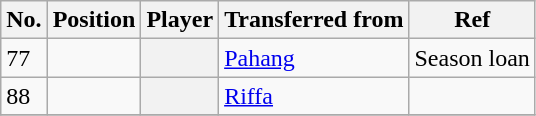<table class="wikitable plainrowheaders sortable" style="text-align:center; text-align:left">
<tr>
<th scope="col">No.</th>
<th scope="col">Position</th>
<th scope="col">Player</th>
<th scope="col">Transferred from</th>
<th scope="col" class="unsortable">Ref</th>
</tr>
<tr>
<td>77</td>
<td></td>
<th scope="row"></th>
<td> <a href='#'>Pahang</a></td>
<td>Season loan</td>
</tr>
<tr>
<td>88</td>
<td></td>
<th scope="row"></th>
<td> <a href='#'>Riffa</a></td>
<td></td>
</tr>
<tr>
</tr>
</table>
